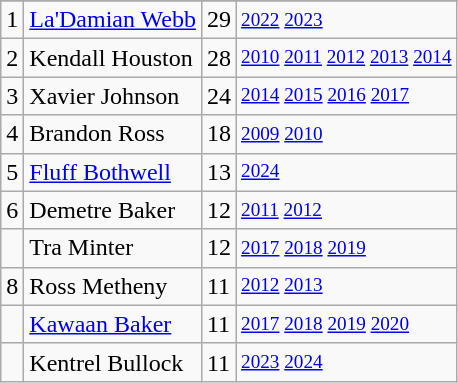<table class="wikitable">
<tr>
</tr>
<tr>
<td>1</td>
<td><a href='#'>La'Damian Webb</a></td>
<td>29</td>
<td style="font-size:80%;"><a href='#'>2022</a> <a href='#'>2023</a></td>
</tr>
<tr>
<td>2</td>
<td>Kendall Houston</td>
<td>28</td>
<td style="font-size:80%;"><a href='#'>2010</a> <a href='#'>2011</a> <a href='#'>2012</a> <a href='#'>2013</a> <a href='#'>2014</a></td>
</tr>
<tr>
<td>3</td>
<td>Xavier Johnson</td>
<td>24</td>
<td style="font-size:80%;"><a href='#'>2014</a> <a href='#'>2015</a> <a href='#'>2016</a> <a href='#'>2017</a></td>
</tr>
<tr>
<td>4</td>
<td>Brandon Ross</td>
<td>18</td>
<td style="font-size:80%;"><a href='#'>2009</a> <a href='#'>2010</a></td>
</tr>
<tr>
<td>5</td>
<td><a href='#'>Fluff Bothwell</a></td>
<td>13</td>
<td style="font-size:80%;"><a href='#'>2024</a></td>
</tr>
<tr>
<td>6</td>
<td>Demetre Baker</td>
<td>12</td>
<td style="font-size:80%;"><a href='#'>2011</a> <a href='#'>2012</a></td>
</tr>
<tr>
<td></td>
<td>Tra Minter</td>
<td>12</td>
<td style="font-size:80%;"><a href='#'>2017</a> <a href='#'>2018</a> <a href='#'>2019</a></td>
</tr>
<tr>
<td>8</td>
<td>Ross Metheny</td>
<td>11</td>
<td style="font-size:80%;"><a href='#'>2012</a> <a href='#'>2013</a></td>
</tr>
<tr>
<td></td>
<td><a href='#'>Kawaan Baker</a></td>
<td>11</td>
<td style="font-size:80%;"><a href='#'>2017</a> <a href='#'>2018</a> <a href='#'>2019</a> <a href='#'>2020</a></td>
</tr>
<tr>
<td></td>
<td>Kentrel Bullock</td>
<td>11</td>
<td style="font-size:80%;"><a href='#'>2023</a> <a href='#'>2024</a></td>
</tr>
</table>
